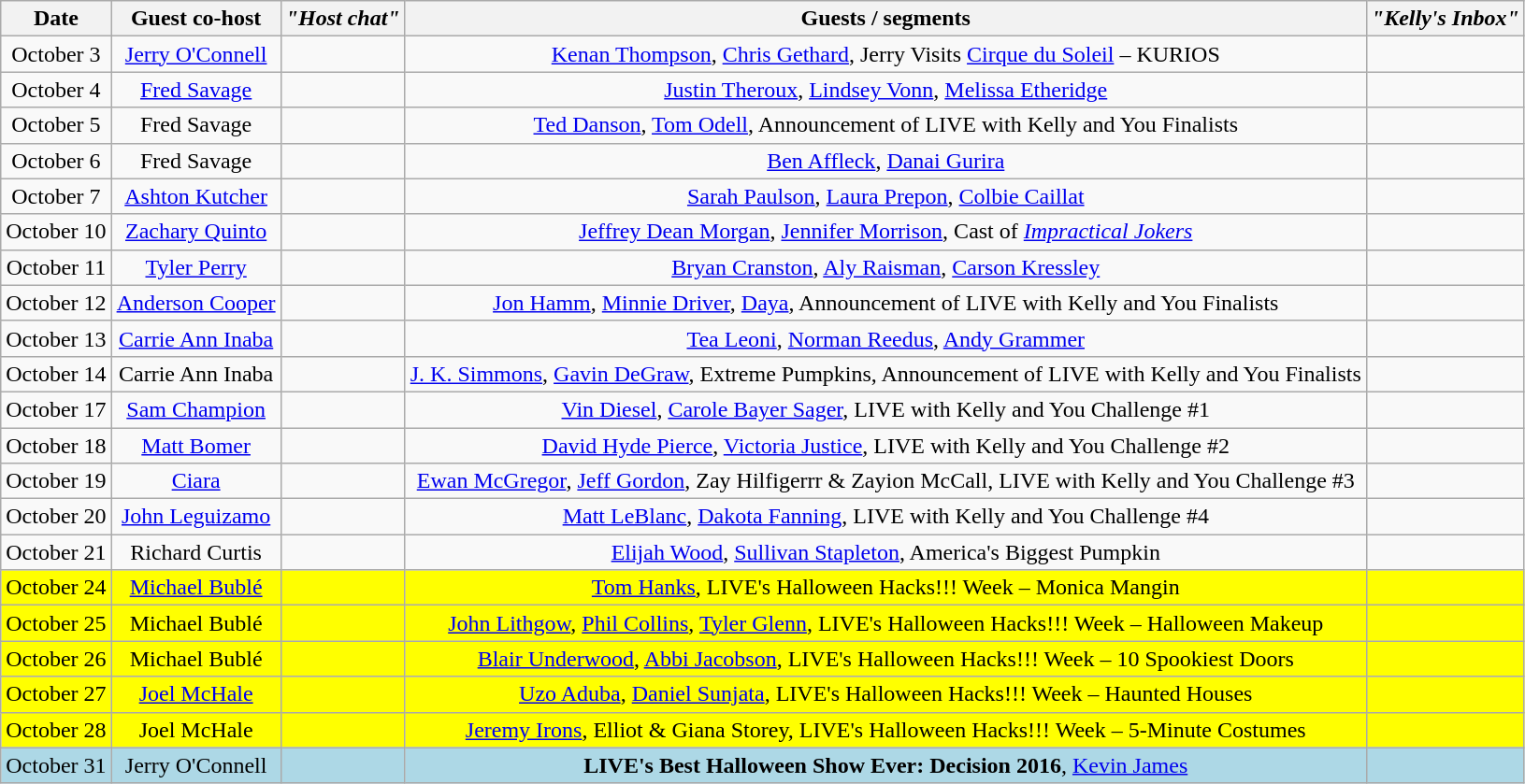<table class="wikitable sortable" style="text-align:center;">
<tr>
<th>Date</th>
<th>Guest co-host</th>
<th><em>"Host chat"</em></th>
<th>Guests / segments</th>
<th><em>"Kelly's Inbox"</em></th>
</tr>
<tr>
<td>October 3</td>
<td><a href='#'>Jerry O'Connell</a></td>
<td></td>
<td><a href='#'>Kenan Thompson</a>, <a href='#'>Chris Gethard</a>, Jerry Visits <a href='#'>Cirque du Soleil</a> – KURIOS</td>
<td></td>
</tr>
<tr>
<td>October 4</td>
<td><a href='#'>Fred Savage</a></td>
<td></td>
<td><a href='#'>Justin Theroux</a>, <a href='#'>Lindsey Vonn</a>, <a href='#'>Melissa Etheridge</a></td>
<td></td>
</tr>
<tr>
<td>October 5</td>
<td>Fred Savage</td>
<td></td>
<td><a href='#'>Ted Danson</a>, <a href='#'>Tom Odell</a>, Announcement of LIVE with Kelly and You Finalists</td>
<td></td>
</tr>
<tr>
<td>October 6</td>
<td>Fred Savage</td>
<td></td>
<td><a href='#'>Ben Affleck</a>, <a href='#'>Danai Gurira</a></td>
<td></td>
</tr>
<tr>
<td>October 7</td>
<td><a href='#'>Ashton Kutcher</a></td>
<td></td>
<td><a href='#'>Sarah Paulson</a>, <a href='#'>Laura Prepon</a>, <a href='#'>Colbie Caillat</a></td>
<td></td>
</tr>
<tr>
<td>October 10</td>
<td><a href='#'>Zachary Quinto</a></td>
<td></td>
<td><a href='#'>Jeffrey Dean Morgan</a>, <a href='#'>Jennifer Morrison</a>, Cast of <em><a href='#'>Impractical Jokers</a></em></td>
<td></td>
</tr>
<tr>
<td>October 11</td>
<td><a href='#'>Tyler Perry</a></td>
<td></td>
<td><a href='#'>Bryan Cranston</a>, <a href='#'>Aly Raisman</a>, <a href='#'>Carson Kressley</a></td>
<td></td>
</tr>
<tr>
<td>October 12</td>
<td><a href='#'>Anderson Cooper</a></td>
<td></td>
<td><a href='#'>Jon Hamm</a>, <a href='#'>Minnie Driver</a>, <a href='#'>Daya</a>, Announcement of LIVE with Kelly and You Finalists</td>
<td></td>
</tr>
<tr>
<td>October 13</td>
<td><a href='#'>Carrie Ann Inaba</a></td>
<td></td>
<td><a href='#'>Tea Leoni</a>, <a href='#'>Norman Reedus</a>, <a href='#'>Andy Grammer</a></td>
<td></td>
</tr>
<tr>
<td>October 14</td>
<td>Carrie Ann Inaba</td>
<td></td>
<td><a href='#'>J. K. Simmons</a>, <a href='#'>Gavin DeGraw</a>, Extreme Pumpkins, Announcement of LIVE with Kelly and You Finalists</td>
<td></td>
</tr>
<tr>
<td>October 17</td>
<td><a href='#'>Sam Champion</a></td>
<td></td>
<td><a href='#'>Vin Diesel</a>, <a href='#'>Carole Bayer Sager</a>, LIVE with Kelly and You Challenge #1</td>
<td></td>
</tr>
<tr>
<td>October 18</td>
<td><a href='#'>Matt Bomer</a></td>
<td></td>
<td><a href='#'>David Hyde Pierce</a>, <a href='#'>Victoria Justice</a>, LIVE with Kelly and You Challenge #2</td>
<td></td>
</tr>
<tr>
<td>October 19</td>
<td><a href='#'>Ciara</a></td>
<td></td>
<td><a href='#'>Ewan McGregor</a>, <a href='#'>Jeff Gordon</a>, Zay Hilfigerrr & Zayion McCall, LIVE with Kelly and You Challenge #3</td>
<td></td>
</tr>
<tr>
<td>October 20</td>
<td><a href='#'>John Leguizamo</a></td>
<td></td>
<td><a href='#'>Matt LeBlanc</a>, <a href='#'>Dakota Fanning</a>, LIVE with Kelly and You Challenge #4</td>
<td></td>
</tr>
<tr>
<td>October 21</td>
<td>Richard Curtis</td>
<td></td>
<td><a href='#'>Elijah Wood</a>, <a href='#'>Sullivan Stapleton</a>, America's Biggest Pumpkin</td>
<td></td>
</tr>
<tr style="background:yellow;">
<td>October 24</td>
<td><a href='#'>Michael Bublé</a></td>
<td></td>
<td><a href='#'>Tom Hanks</a>, LIVE's Halloween Hacks!!! Week – Monica Mangin</td>
<td></td>
</tr>
<tr style="background:yellow;">
<td>October 25</td>
<td>Michael Bublé</td>
<td></td>
<td><a href='#'>John Lithgow</a>, <a href='#'>Phil Collins</a>, <a href='#'>Tyler Glenn</a>, LIVE's Halloween Hacks!!! Week – Halloween Makeup</td>
<td></td>
</tr>
<tr style="background:yellow;">
<td>October 26</td>
<td>Michael Bublé</td>
<td></td>
<td><a href='#'>Blair Underwood</a>, <a href='#'>Abbi Jacobson</a>, LIVE's Halloween Hacks!!! Week – 10 Spookiest Doors</td>
<td></td>
</tr>
<tr style="background:yellow;">
<td>October 27</td>
<td><a href='#'>Joel McHale</a></td>
<td></td>
<td><a href='#'>Uzo Aduba</a>, <a href='#'>Daniel Sunjata</a>, LIVE's Halloween Hacks!!! Week – Haunted Houses</td>
<td></td>
</tr>
<tr style="background:yellow;">
<td>October 28</td>
<td>Joel McHale</td>
<td></td>
<td><a href='#'>Jeremy Irons</a>, Elliot & Giana Storey, LIVE's Halloween Hacks!!! Week – 5-Minute Costumes</td>
<td></td>
</tr>
<tr style="background:lightblue;">
<td>October 31</td>
<td>Jerry O'Connell</td>
<td></td>
<td><strong>LIVE's Best Halloween Show Ever: Decision 2016</strong>, <a href='#'>Kevin James</a></td>
<td></td>
</tr>
</table>
